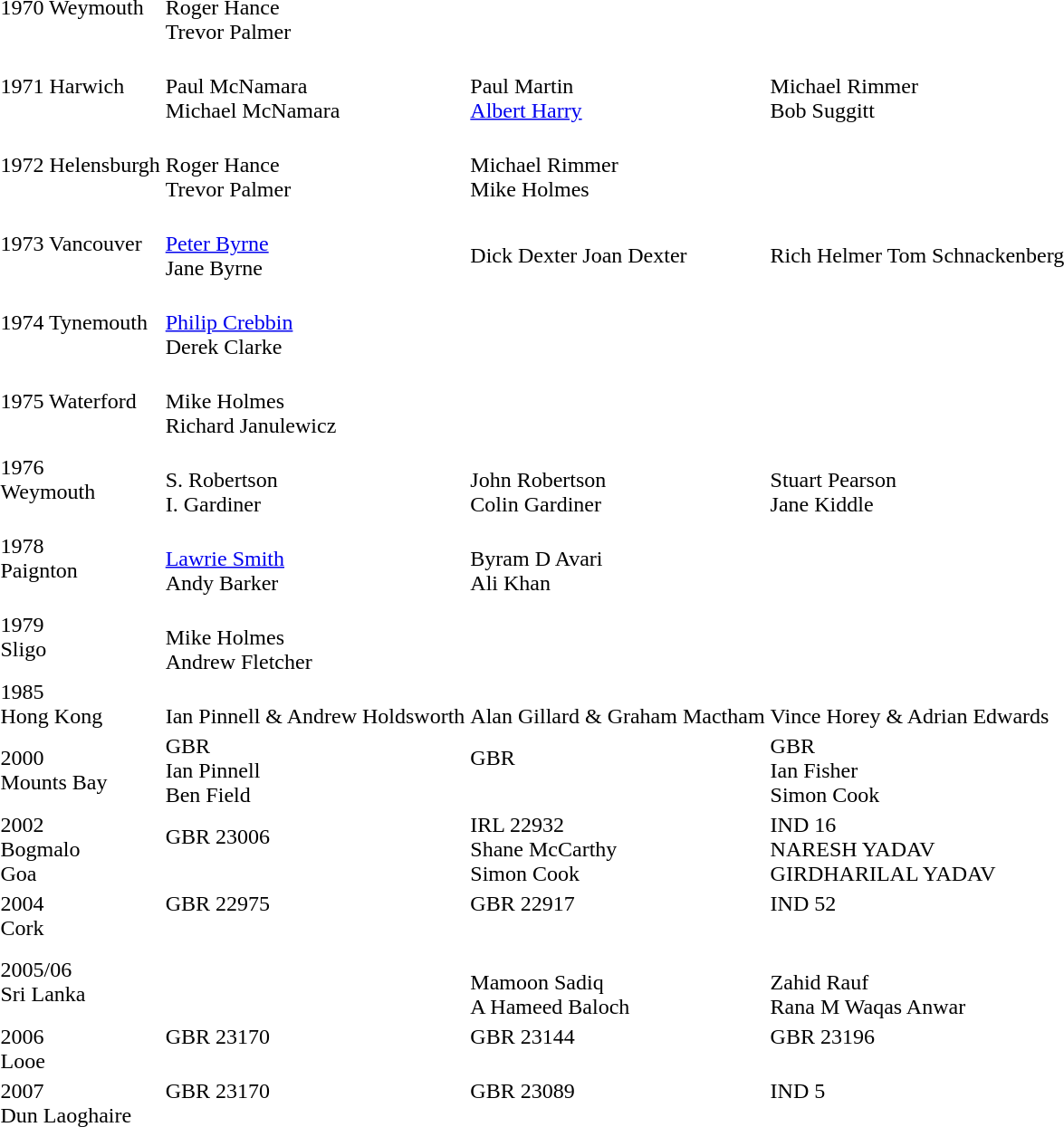<table>
<tr>
<td>1970 Weymouth</td>
<td><br>Roger Hance<br>Trevor Palmer</td>
<td></td>
<td></td>
<td></td>
</tr>
<tr>
<td>1971 Harwich</td>
<td><br>Paul McNamara<br>Michael McNamara</td>
<td><br>Paul Martin<br><a href='#'>Albert Harry</a></td>
<td><br>Michael Rimmer<br>Bob Suggitt</td>
<td></td>
</tr>
<tr>
<td>1972 Helensburgh</td>
<td><br>Roger Hance<br>Trevor Palmer</td>
<td><br>Michael Rimmer<br>Mike Holmes</td>
<td></td>
<td></td>
</tr>
<tr>
<td>1973 Vancouver</td>
<td><br><a href='#'>Peter Byrne</a><br>Jane Byrne</td>
<td><br>Dick Dexter Joan Dexter</td>
<td><br>Rich Helmer Tom Schnackenberg</td>
<td></td>
</tr>
<tr>
<td>1974 Tynemouth</td>
<td><br><a href='#'>Philip Crebbin</a><br>Derek Clarke</td>
<td></td>
<td></td>
<td></td>
</tr>
<tr>
<td>1975 Waterford</td>
<td><br>Mike Holmes<br>Richard Janulewicz</td>
<td></td>
<td></td>
<td></td>
</tr>
<tr>
<td>1976<br>Weymouth</td>
<td><br>S. Robertson<br>I. Gardiner</td>
<td><br>John Robertson<br>Colin Gardiner</td>
<td><br>Stuart Pearson<br>Jane Kiddle</td>
<td></td>
</tr>
<tr>
<td>1978<br>Paignton</td>
<td><br><a href='#'>Lawrie Smith</a><br>Andy Barker</td>
<td><br>Byram D Avari<br>Ali Khan</td>
<td></td>
<td></td>
</tr>
<tr>
<td>1979<br>Sligo</td>
<td><br>Mike Holmes<br>Andrew Fletcher</td>
<td></td>
<td></td>
<td></td>
</tr>
<tr>
<td>1985<br>Hong Kong</td>
<td><br>Ian Pinnell & Andrew Holdsworth</td>
<td><br>Alan Gillard & Graham Mactham</td>
<td><br>Vince Horey & Adrian Edwards</td>
<td></td>
</tr>
<tr>
<td>2000<br>Mounts Bay<br></td>
<td>GBR<br>Ian Pinnell<br>Ben Field</td>
<td>GBR<br><br></td>
<td>GBR<br>Ian Fisher<br>Simon Cook</td>
<td></td>
</tr>
<tr>
<td>2002<br>Bogmalo<br>Goa</td>
<td>GBR 23006<br><br></td>
<td>IRL 22932<br>Shane McCarthy<br>Simon Cook</td>
<td>IND 16<br>NARESH YADAV<br>GIRDHARILAL YADAV</td>
<td></td>
</tr>
<tr>
<td>2004<br>Cork<br></td>
<td>GBR 22975<br><br></td>
<td>GBR 22917<br><br></td>
<td>IND 52<br><br></td>
<td></td>
</tr>
<tr>
<td>2005/06<br>Sri Lanka</td>
<td><br></td>
<td><br>Mamoon Sadiq<br>A Hameed Baloch</td>
<td><br>Zahid Rauf<br>Rana M Waqas Anwar</td>
<td></td>
</tr>
<tr>
<td>2006<br>Looe<br></td>
<td>GBR 23170<br><br></td>
<td>GBR 23144<br><br></td>
<td>GBR 23196<br><br></td>
<td></td>
</tr>
<tr>
<td>2007<br>Dun Laoghaire<br></td>
<td>GBR 23170<br><br></td>
<td>GBR 23089<br><br></td>
<td>IND 5<br><br></td>
<td></td>
</tr>
</table>
